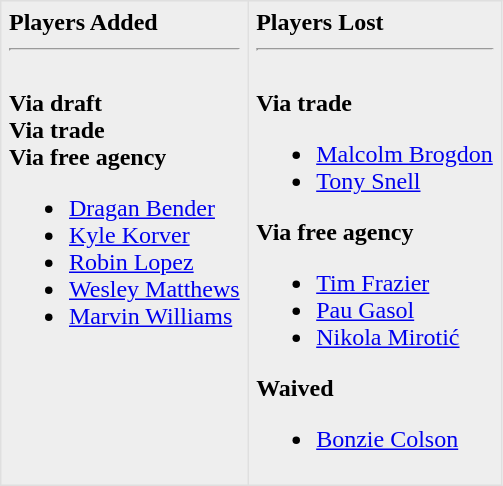<table border=1 style="border-collapse:collapse; background-color:#eeeeee" bordercolor="#DFDFDF" cellpadding="5">
<tr>
<td valign="top"><strong>Players Added</strong> <hr><br><strong>Via draft</strong><br><strong>Via trade</strong><br><strong>Via free agency</strong><ul><li><a href='#'>Dragan Bender</a></li><li><a href='#'>Kyle Korver</a></li><li><a href='#'>Robin Lopez</a></li><li><a href='#'>Wesley Matthews</a></li><li><a href='#'>Marvin Williams</a></li></ul></td>
<td valign="top"><strong>Players Lost</strong> <hr><br><strong>Via trade</strong><ul><li><a href='#'>Malcolm Brogdon</a></li><li><a href='#'>Tony Snell</a></li></ul><strong>Via free agency</strong><ul><li><a href='#'>Tim Frazier</a></li><li><a href='#'>Pau Gasol</a></li><li><a href='#'>Nikola Mirotić</a></li></ul><strong>Waived</strong><ul><li><a href='#'>Bonzie Colson</a></li></ul></td>
</tr>
</table>
